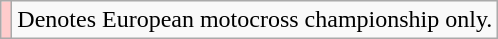<table class="wikitable" style="font-size:100%;">
<tr>
<th scope="row" style="background:#fcc;"></th>
<td>Denotes European motocross championship only.</td>
</tr>
</table>
